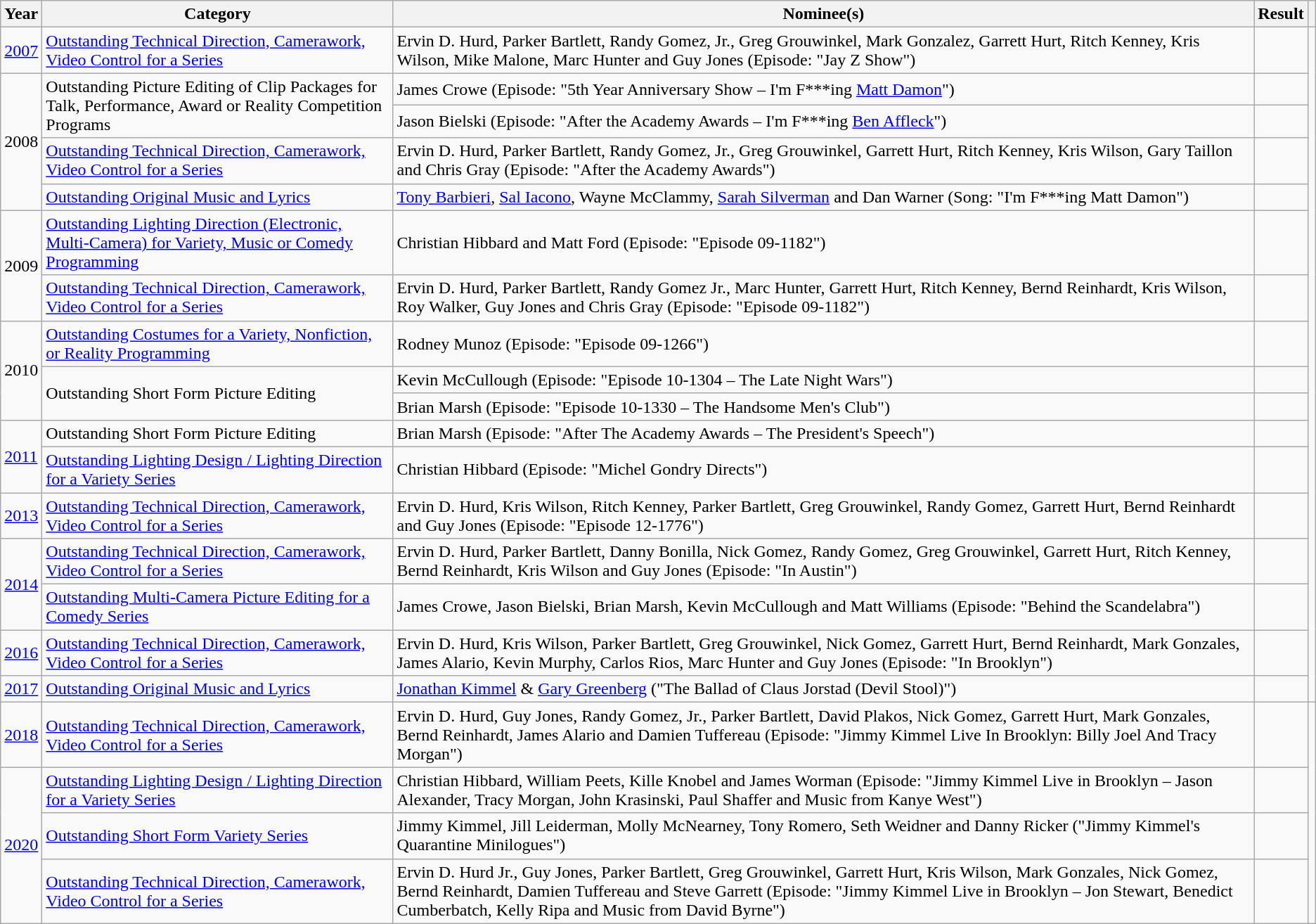<table class="wikitable plainrowheaders">
<tr>
<th scope="col">Year</th>
<th scope="col">Category</th>
<th scope="col">Nominee(s)</th>
<th scope="col">Result</th>
<th scope="col"></th>
</tr>
<tr>
<td><a href='#'>2007</a></td>
<td><a href='#'>Outstanding Technical Direction, Camerawork, Video Control for a Series</a></td>
<td>Ervin D. Hurd, Parker Bartlett, Randy Gomez, Jr., Greg Grouwinkel, Mark Gonzalez, Garrett Hurt, Ritch Kenney, Kris Wilson, Mike Malone, Marc Hunter and Guy Jones (Episode: "Jay Z Show")</td>
<td></td>
<td rowspan="17" style="text-align:center;"></td>
</tr>
<tr>
<td rowspan="4">2008</td>
<td rowspan="2">Outstanding Picture Editing of Clip Packages for Talk, Performance, Award or Reality Competition Programs</td>
<td>James Crowe (Episode: "5th Year Anniversary Show – I'm F***ing <a href='#'>Matt Damon</a>")</td>
<td></td>
</tr>
<tr>
<td>Jason Bielski (Episode: "After the Academy Awards – I'm F***ing <a href='#'>Ben Affleck</a>")</td>
<td></td>
</tr>
<tr>
<td><a href='#'>Outstanding Technical Direction, Camerawork, Video Control for a Series</a></td>
<td>Ervin D. Hurd, Parker Bartlett, Randy Gomez, Jr., Greg Grouwinkel, Garrett Hurt, Ritch Kenney, Kris Wilson, Gary Taillon and Chris Gray (Episode: "After the Academy Awards")</td>
<td></td>
</tr>
<tr>
<td><a href='#'>Outstanding Original Music and Lyrics</a></td>
<td><a href='#'>Tony Barbieri</a>, <a href='#'>Sal Iacono</a>, Wayne McClammy, <a href='#'>Sarah Silverman</a> and Dan Warner (Song: "I'm F***ing Matt Damon")</td>
<td></td>
</tr>
<tr>
<td rowspan="2">2009</td>
<td><a href='#'>Outstanding Lighting Direction (Electronic, Multi-Camera) for Variety, Music or Comedy Programming</a></td>
<td>Christian Hibbard and Matt Ford (Episode: "Episode 09-1182")</td>
<td></td>
</tr>
<tr>
<td><a href='#'>Outstanding Technical Direction, Camerawork, Video Control for a Series</a></td>
<td>Ervin D. Hurd, Parker Bartlett, Randy Gomez Jr., Marc Hunter, Garrett Hurt, Ritch Kenney, Bernd Reinhardt, Kris Wilson, Roy Walker, Guy Jones and Chris Gray (Episode: "Episode 09-1182")</td>
<td></td>
</tr>
<tr>
<td rowspan="3">2010</td>
<td><a href='#'>Outstanding Costumes for a Variety, Nonfiction, or Reality Programming</a></td>
<td>Rodney Munoz (Episode: "Episode 09-1266")</td>
<td></td>
</tr>
<tr>
<td rowspan="2">Outstanding Short Form Picture Editing</td>
<td>Kevin McCullough (Episode: "Episode 10-1304 – The Late Night Wars")</td>
<td></td>
</tr>
<tr>
<td>Brian Marsh (Episode: "Episode 10-1330 – The Handsome Men's Club")</td>
<td></td>
</tr>
<tr>
<td rowspan="2"><a href='#'>2011</a></td>
<td>Outstanding Short Form Picture Editing</td>
<td>Brian Marsh (Episode: "After The Academy Awards – The President's Speech")</td>
<td></td>
</tr>
<tr>
<td><a href='#'>Outstanding Lighting Design / Lighting Direction for a Variety Series</a></td>
<td>Christian Hibbard (Episode: "Michel Gondry Directs")</td>
<td></td>
</tr>
<tr>
<td><a href='#'>2013</a></td>
<td><a href='#'>Outstanding Technical Direction, Camerawork, Video Control for a Series</a></td>
<td>Ervin D. Hurd, Kris Wilson, Ritch Kenney, Parker Bartlett, Greg Grouwinkel, Randy Gomez, Garrett Hurt, Bernd Reinhardt and Guy Jones (Episode: "Episode 12-1776")</td>
<td></td>
</tr>
<tr>
<td rowspan="2"><a href='#'>2014</a></td>
<td><a href='#'>Outstanding Technical Direction, Camerawork, Video Control for a Series</a></td>
<td>Ervin D. Hurd, Parker Bartlett, Danny Bonilla, Nick Gomez, Randy Gomez, Greg Grouwinkel, Garrett Hurt, Ritch Kenney, Bernd Reinhardt, Kris Wilson and Guy Jones (Episode: "In Austin")</td>
<td></td>
</tr>
<tr>
<td><a href='#'>Outstanding Multi-Camera Picture Editing for a Comedy Series</a></td>
<td>James Crowe, Jason Bielski, Brian Marsh, Kevin McCullough and Matt Williams (Episode: "Behind the Scandelabra")</td>
<td></td>
</tr>
<tr>
<td><a href='#'>2016</a></td>
<td><a href='#'>Outstanding Technical Direction, Camerawork, Video Control for a Series</a></td>
<td>Ervin D. Hurd, Kris Wilson, Parker Bartlett, Greg Grouwinkel, Nick Gomez, Garrett Hurt, Bernd Reinhardt, Mark Gonzales, James Alario, Kevin Murphy, Carlos Rios, Marc Hunter and Guy Jones (Episode: "In Brooklyn")</td>
<td></td>
</tr>
<tr>
<td><a href='#'>2017</a></td>
<td><a href='#'>Outstanding Original Music and Lyrics</a></td>
<td><a href='#'>Jonathan Kimmel</a> & <a href='#'>Gary Greenberg</a> ("The Ballad of Claus Jorstad (Devil Stool)")</td>
<td></td>
</tr>
<tr>
<td><a href='#'>2018</a></td>
<td><a href='#'>Outstanding Technical Direction, Camerawork, Video Control for a Series</a></td>
<td>Ervin D. Hurd, Guy Jones, Randy Gomez, Jr., Parker Bartlett, David Plakos, Nick Gomez, Garrett Hurt, Mark Gonzales, Bernd Reinhardt, James Alario and Damien Tuffereau (Episode: "Jimmy Kimmel Live In Brooklyn: Billy Joel And Tracy Morgan")</td>
<td></td>
<td rowspan="4" style="text-align:center;"></td>
</tr>
<tr>
<td rowspan="3"><a href='#'>2020</a></td>
<td><a href='#'>Outstanding Lighting Design / Lighting Direction for a Variety Series</a></td>
<td>Christian Hibbard, William Peets, Kille Knobel and James Worman (Episode: "Jimmy Kimmel Live in Brooklyn – Jason Alexander, Tracy Morgan, John Krasinski, Paul Shaffer and Music from Kanye West")</td>
<td></td>
</tr>
<tr>
<td><a href='#'>Outstanding Short Form Variety Series</a></td>
<td>Jimmy Kimmel, Jill Leiderman, Molly McNearney, Tony Romero, Seth Weidner and Danny Ricker ("Jimmy Kimmel's Quarantine Minilogues")</td>
<td></td>
</tr>
<tr>
<td><a href='#'>Outstanding Technical Direction, Camerawork, Video Control for a Series</a></td>
<td>Ervin D. Hurd Jr., Guy Jones, Parker Bartlett, Greg Grouwinkel, Garrett Hurt, Kris Wilson, Mark Gonzales, Nick Gomez, Bernd Reinhardt, Damien Tuffereau and Steve Garrett (Episode: "Jimmy Kimmel Live in Brooklyn – Jon Stewart, Benedict Cumberbatch, Kelly Ripa and Music from David Byrne")</td>
<td></td>
</tr>
</table>
